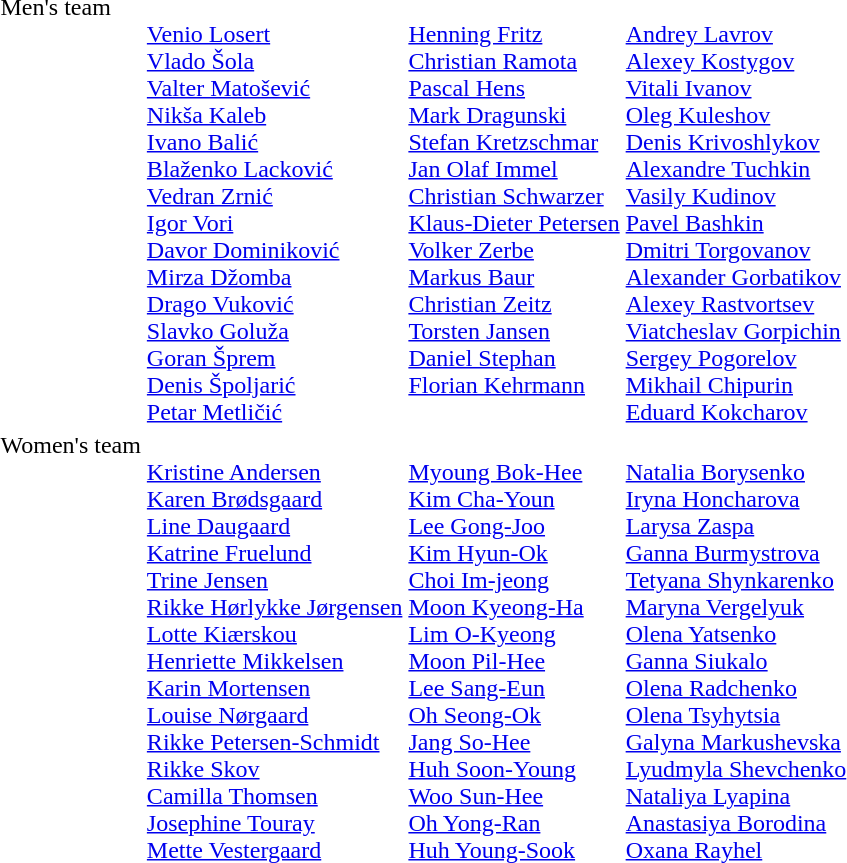<table>
<tr valign="top">
<td>Men's team<br></td>
<td><br><a href='#'>Venio Losert</a><br><a href='#'>Vlado Šola</a><br><a href='#'>Valter Matošević</a><br><a href='#'>Nikša Kaleb</a><br><a href='#'>Ivano Balić</a><br><a href='#'>Blaženko Lacković</a><br><a href='#'>Vedran Zrnić</a><br><a href='#'>Igor Vori</a><br><a href='#'>Davor Dominiković</a><br><a href='#'>Mirza Džomba</a><br><a href='#'>Drago Vuković</a><br><a href='#'>Slavko Goluža</a><br><a href='#'>Goran Šprem</a><br><a href='#'>Denis Špoljarić</a><br><a href='#'>Petar Metličić</a></td>
<td><br><a href='#'>Henning Fritz</a><br><a href='#'>Christian Ramota</a><br><a href='#'>Pascal Hens</a><br><a href='#'>Mark Dragunski</a><br><a href='#'>Stefan Kretzschmar</a><br><a href='#'>Jan Olaf Immel</a><br><a href='#'>Christian Schwarzer</a><br><a href='#'>Klaus-Dieter Petersen</a><br><a href='#'>Volker Zerbe</a><br><a href='#'>Markus Baur</a><br><a href='#'>Christian Zeitz</a><br><a href='#'>Torsten Jansen</a><br><a href='#'>Daniel Stephan</a><br><a href='#'>Florian Kehrmann</a></td>
<td><br><a href='#'>Andrey Lavrov</a><br><a href='#'>Alexey Kostygov</a><br><a href='#'>Vitali Ivanov</a><br><a href='#'>Oleg Kuleshov</a><br><a href='#'>Denis Krivoshlykov</a><br><a href='#'>Alexandre Tuchkin</a><br><a href='#'>Vasily Kudinov</a><br><a href='#'>Pavel Bashkin</a><br><a href='#'>Dmitri Torgovanov</a><br><a href='#'>Alexander Gorbatikov</a><br><a href='#'>Alexey Rastvortsev</a><br><a href='#'>Viatcheslav Gorpichin</a><br><a href='#'>Sergey Pogorelov</a><br><a href='#'>Mikhail Chipurin</a><br><a href='#'>Eduard Kokcharov</a></td>
</tr>
<tr valign="top">
<td>Women's team<br></td>
<td><br><a href='#'>Kristine Andersen</a><br><a href='#'>Karen Brødsgaard</a><br><a href='#'>Line Daugaard</a><br><a href='#'>Katrine Fruelund</a><br><a href='#'>Trine Jensen</a><br><a href='#'>Rikke Hørlykke Jørgensen</a><br><a href='#'>Lotte Kiærskou</a><br><a href='#'>Henriette Mikkelsen</a><br><a href='#'>Karin Mortensen</a><br><a href='#'>Louise Nørgaard</a><br><a href='#'>Rikke Petersen-Schmidt</a><br><a href='#'>Rikke Skov</a><br><a href='#'>Camilla Thomsen</a><br><a href='#'>Josephine Touray</a><br><a href='#'>Mette Vestergaard</a></td>
<td><br><a href='#'>Myoung Bok-Hee</a><br><a href='#'>Kim Cha-Youn</a><br><a href='#'>Lee Gong-Joo</a><br><a href='#'>Kim Hyun-Ok</a><br><a href='#'>Choi Im-jeong</a><br><a href='#'>Moon Kyeong-Ha</a><br><a href='#'>Lim O-Kyeong</a><br><a href='#'>Moon Pil-Hee</a><br><a href='#'>Lee Sang-Eun</a><br><a href='#'>Oh Seong-Ok</a><br><a href='#'>Jang So-Hee</a><br><a href='#'>Huh Soon-Young</a><br><a href='#'>Woo Sun-Hee</a><br><a href='#'>Oh Yong-Ran</a><br><a href='#'>Huh Young-Sook</a></td>
<td><br><a href='#'>Natalia Borysenko</a><br><a href='#'>Iryna Honcharova</a><br><a href='#'>Larysa Zaspa</a><br><a href='#'>Ganna Burmystrova</a><br><a href='#'>Tetyana Shynkarenko</a><br><a href='#'>Maryna Vergelyuk</a><br><a href='#'>Olena Yatsenko</a><br><a href='#'>Ganna Siukalo</a><br><a href='#'>Olena Radchenko</a><br><a href='#'>Olena Tsyhytsia</a><br><a href='#'>Galyna Markushevska</a><br><a href='#'>Lyudmyla Shevchenko</a><br><a href='#'>Nataliya Lyapina</a><br><a href='#'>Anastasiya Borodina</a><br><a href='#'>Oxana Rayhel</a></td>
</tr>
</table>
